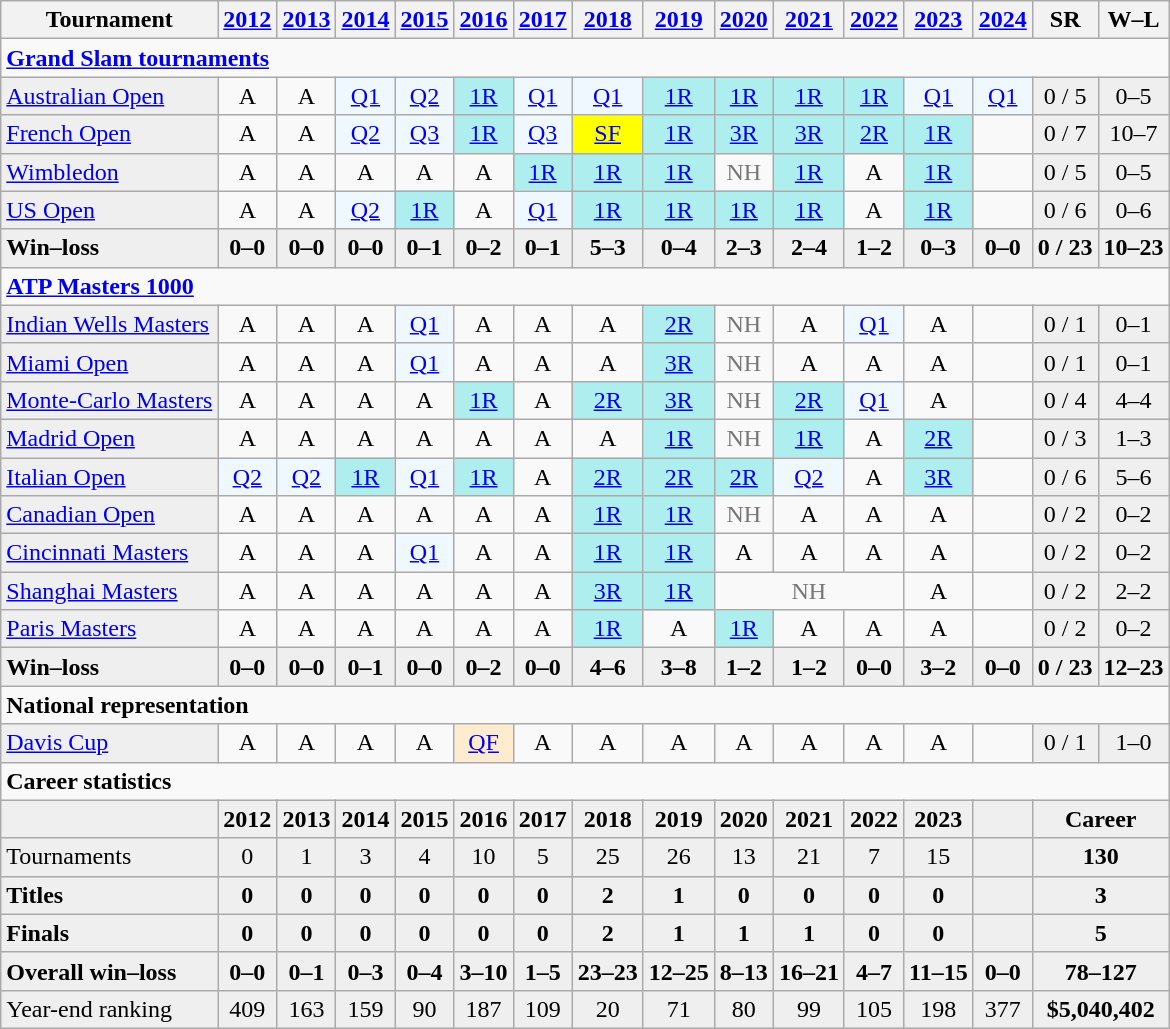<table class=wikitable style=text-align:center>
<tr>
<th>Tournament</th>
<th><a href='#'>2012</a></th>
<th><a href='#'>2013</a></th>
<th><a href='#'>2014</a></th>
<th><a href='#'>2015</a></th>
<th><a href='#'>2016</a></th>
<th><a href='#'>2017</a></th>
<th><a href='#'>2018</a></th>
<th><a href='#'>2019</a></th>
<th><a href='#'>2020</a></th>
<th><a href='#'>2021</a></th>
<th><a href='#'>2022</a></th>
<th><a href='#'>2023</a></th>
<th><a href='#'>2024</a></th>
<th>SR</th>
<th>W–L</th>
</tr>
<tr>
<td colspan="16" style="text-align:left"><strong><a href='#'>Grand Slam tournaments</a></strong></td>
</tr>
<tr>
<td bgcolor=efefef align=left><a href='#'>Australian Open</a></td>
<td>A</td>
<td>A</td>
<td bgcolor=f0f8ff><a href='#'>Q1</a></td>
<td bgcolor=f0f8ff><a href='#'>Q2</a></td>
<td bgcolor=afeeee><a href='#'>1R</a></td>
<td bgcolor=f0f8ff><a href='#'>Q1</a></td>
<td bgcolor=f0f8ff><a href='#'>Q1</a></td>
<td bgcolor=afeeee><a href='#'>1R</a></td>
<td bgcolor=afeeee><a href='#'>1R</a></td>
<td bgcolor=afeeee><a href='#'>1R</a></td>
<td bgcolor=afeeee><a href='#'>1R</a></td>
<td bgcolor=f0f8ff><a href='#'>Q1</a></td>
<td bgcolor=f0f8ff><a href='#'>Q1</a></td>
<td bgcolor="efefef">0 / 5</td>
<td bgcolor="efefef">0–5</td>
</tr>
<tr>
<td bgcolor=efefef align=left><a href='#'>French Open</a></td>
<td>A</td>
<td>A</td>
<td bgcolor=f0f8ff><a href='#'>Q2</a></td>
<td bgcolor=f0f8ff><a href='#'>Q3</a></td>
<td bgcolor=afeeee><a href='#'>1R</a></td>
<td bgcolor=f0f8ff><a href='#'>Q3</a></td>
<td style=background:yellow><a href='#'>SF</a></td>
<td bgcolor=afeeee><a href='#'>1R</a></td>
<td bgcolor=afeeee><a href='#'>3R</a></td>
<td bgcolor=afeeee><a href='#'>3R</a></td>
<td bgcolor=afeeee><a href='#'>2R</a></td>
<td bgcolor=afeeee><a href='#'>1R</a></td>
<td></td>
<td bgcolor="efefef">0 / 7</td>
<td bgcolor=efefef>10–7</td>
</tr>
<tr>
<td bgcolor=efefef align=left><a href='#'>Wimbledon</a></td>
<td>A</td>
<td>A</td>
<td>A</td>
<td>A</td>
<td>A</td>
<td bgcolor=afeeee><a href='#'>1R</a></td>
<td bgcolor=afeeee><a href='#'>1R</a></td>
<td bgcolor=afeeee><a href='#'>1R</a></td>
<td style=color:#767676>NH</td>
<td bgcolor=afeeee><a href='#'>1R</a></td>
<td>A</td>
<td bgcolor=afeeee><a href='#'>1R</a></td>
<td></td>
<td bgcolor="efefef">0 / 5</td>
<td bgcolor=efefef>0–5</td>
</tr>
<tr>
<td bgcolor=efefef align=left><a href='#'>US Open</a></td>
<td>A</td>
<td>A</td>
<td bgcolor=f0f8ff><a href='#'>Q2</a></td>
<td bgcolor=afeeee><a href='#'>1R</a></td>
<td>A</td>
<td bgcolor=f0f8ff><a href='#'>Q1</a></td>
<td bgcolor=afeeee><a href='#'>1R</a></td>
<td bgcolor=afeeee><a href='#'>1R</a></td>
<td bgcolor=afeeee><a href='#'>1R</a></td>
<td bgcolor=afeeee><a href='#'>1R</a></td>
<td>A</td>
<td bgcolor=afeeee><a href='#'>1R</a></td>
<td></td>
<td bgcolor="efefef">0 / 6</td>
<td bgcolor=efefef>0–6</td>
</tr>
<tr style=font-weight:bold;background:#efefef>
<td style=text-align:left>Win–loss</td>
<td>0–0</td>
<td>0–0</td>
<td>0–0</td>
<td>0–1</td>
<td>0–2</td>
<td>0–1</td>
<td>5–3</td>
<td>0–4</td>
<td>2–3</td>
<td>2–4</td>
<td>1–2</td>
<td>0–3</td>
<td>0–0</td>
<td>0 / 23</td>
<td>10–23</td>
</tr>
<tr>
<td colspan="16" style="text-align:left"><strong><a href='#'>ATP Masters 1000</a></strong></td>
</tr>
<tr>
<td bgcolor=efefef align=left><a href='#'>Indian Wells Masters</a></td>
<td>A</td>
<td>A</td>
<td>A</td>
<td bgcolor=f0f8ff><a href='#'>Q1</a></td>
<td>A</td>
<td>A</td>
<td>A</td>
<td bgcolor=afeeee><a href='#'>2R</a></td>
<td style=color:#767676>NH</td>
<td>A</td>
<td bgcolor=f0f8ff><a href='#'>Q1</a></td>
<td>A</td>
<td></td>
<td bgcolor="efefef">0 / 1</td>
<td bgcolor=efefef>0–1</td>
</tr>
<tr>
<td bgcolor=efefef align=left><a href='#'>Miami Open</a></td>
<td>A</td>
<td>A</td>
<td>A</td>
<td bgcolor=f0f8ff><a href='#'>Q1</a></td>
<td>A</td>
<td>A</td>
<td>A</td>
<td bgcolor=afeeee><a href='#'>3R</a></td>
<td style=color:#767676>NH</td>
<td>A</td>
<td>A</td>
<td>A</td>
<td></td>
<td bgcolor="efefef">0 / 1</td>
<td bgcolor=efefef>0–1</td>
</tr>
<tr>
<td bgcolor=efefef align=left><a href='#'>Monte-Carlo Masters</a></td>
<td>A</td>
<td>A</td>
<td>A</td>
<td>A</td>
<td bgcolor=afeeee><a href='#'>1R</a></td>
<td>A</td>
<td bgcolor=afeeee><a href='#'>2R</a></td>
<td bgcolor=afeeee><a href='#'>3R</a></td>
<td style=color:#767676>NH</td>
<td bgcolor=afeeee><a href='#'>2R</a></td>
<td bgcolor=f0f8ff><a href='#'>Q1</a></td>
<td>A</td>
<td></td>
<td bgcolor="efefef">0 / 4</td>
<td bgcolor=efefef>4–4</td>
</tr>
<tr>
<td bgcolor=efefef align=left><a href='#'>Madrid Open</a></td>
<td>A</td>
<td>A</td>
<td>A</td>
<td>A</td>
<td>A</td>
<td>A</td>
<td>A</td>
<td bgcolor=afeeee><a href='#'>1R</a></td>
<td style=color:#767676>NH</td>
<td bgcolor=afeeee><a href='#'>1R</a></td>
<td>A</td>
<td bgcolor=afeeee><a href='#'>2R</a></td>
<td></td>
<td bgcolor="efefef">0 / 3</td>
<td bgcolor=efefef>1–3</td>
</tr>
<tr>
<td bgcolor=efefef align=left><a href='#'>Italian Open</a></td>
<td bgcolor=f0f8ff><a href='#'>Q2</a></td>
<td bgcolor=f0f8ff><a href='#'>Q2</a></td>
<td bgcolor=afeeee><a href='#'>1R</a></td>
<td bgcolor=f0f8ff><a href='#'>Q1</a></td>
<td bgcolor=afeeee><a href='#'>1R</a></td>
<td>A</td>
<td bgcolor=afeeee><a href='#'>2R</a></td>
<td bgcolor=afeeee><a href='#'>2R</a></td>
<td bgcolor=afeeee><a href='#'>2R</a></td>
<td bgcolor=f0f8ff><a href='#'>Q2</a></td>
<td>A</td>
<td bgcolor=afeeee><a href='#'>3R</a></td>
<td></td>
<td bgcolor="efefef">0 / 6</td>
<td bgcolor=efefef>5–6</td>
</tr>
<tr>
<td bgcolor=efefef align=left><a href='#'>Canadian Open</a></td>
<td>A</td>
<td>A</td>
<td>A</td>
<td>A</td>
<td>A</td>
<td>A</td>
<td bgcolor=afeeee><a href='#'>1R</a></td>
<td bgcolor=afeeee><a href='#'>1R</a></td>
<td style=color:#767676>NH</td>
<td>A</td>
<td>A</td>
<td>A</td>
<td></td>
<td bgcolor="efefef">0 / 2</td>
<td bgcolor=efefef>0–2</td>
</tr>
<tr>
<td bgcolor=efefef align=left><a href='#'>Cincinnati Masters</a></td>
<td>A</td>
<td>A</td>
<td>A</td>
<td bgcolor=f0f8ff><a href='#'>Q1</a></td>
<td>A</td>
<td>A</td>
<td bgcolor=afeeee><a href='#'>1R</a></td>
<td bgcolor=afeeee><a href='#'>1R</a></td>
<td>A</td>
<td>A</td>
<td>A</td>
<td>A</td>
<td></td>
<td bgcolor="efefef">0 / 2</td>
<td bgcolor=efefef>0–2</td>
</tr>
<tr>
<td bgcolor=efefef align=left><a href='#'>Shanghai Masters</a></td>
<td>A</td>
<td>A</td>
<td>A</td>
<td>A</td>
<td>A</td>
<td>A</td>
<td bgcolor=afeeee><a href='#'>3R</a></td>
<td bgcolor=afeeee><a href='#'>1R</a></td>
<td colspan="3" style="color:#767676">NH</td>
<td>A</td>
<td></td>
<td bgcolor="efefef">0 / 2</td>
<td bgcolor=efefef>2–2</td>
</tr>
<tr>
<td bgcolor=efefef align=left><a href='#'>Paris Masters</a></td>
<td>A</td>
<td>A</td>
<td>A</td>
<td>A</td>
<td>A</td>
<td>A</td>
<td bgcolor=afeeee><a href='#'>1R</a></td>
<td>A</td>
<td bgcolor=afeeee><a href='#'>1R</a></td>
<td>A</td>
<td>A</td>
<td>A</td>
<td></td>
<td bgcolor="efefef">0 / 2</td>
<td bgcolor=efefef>0–2</td>
</tr>
<tr style=font-weight:bold;background:#efefef>
<td style=text-align:left>Win–loss</td>
<td>0–0</td>
<td>0–0</td>
<td>0–1</td>
<td>0–0</td>
<td>0–2</td>
<td>0–0</td>
<td>4–6</td>
<td>3–8</td>
<td>1–2</td>
<td>1–2</td>
<td>0–0</td>
<td>3–2</td>
<td>0–0</td>
<td>0 / 23</td>
<td>12–23</td>
</tr>
<tr>
<td colspan="16" style="text-align:left"><strong>National representation</strong></td>
</tr>
<tr>
<td bgcolor=efefef align=left><a href='#'>Davis Cup</a></td>
<td>A</td>
<td>A</td>
<td>A</td>
<td>A</td>
<td bgcolor=ffebcd><a href='#'>QF</a></td>
<td>A</td>
<td>A</td>
<td>A</td>
<td>A</td>
<td>A</td>
<td>A</td>
<td>A</td>
<td></td>
<td bgcolor="efefef">0 / 1</td>
<td bgcolor=efefef>1–0</td>
</tr>
<tr>
<td colspan="16" style="text-align:left"><strong>Career statistics</strong></td>
</tr>
<tr style=font-weight:bold;background:#efefef>
<td></td>
<td>2012</td>
<td>2013</td>
<td>2014</td>
<td>2015</td>
<td>2016</td>
<td>2017</td>
<td>2018</td>
<td>2019</td>
<td>2020</td>
<td>2021</td>
<td>2022</td>
<td>2023</td>
<td></td>
<td colspan="2">Career</td>
</tr>
<tr style=background:#efefef>
<td align=left>Tournaments</td>
<td>0</td>
<td>1</td>
<td>3</td>
<td>4</td>
<td>10</td>
<td>5</td>
<td>25</td>
<td>26</td>
<td>13</td>
<td>21</td>
<td>7</td>
<td>15</td>
<td></td>
<td colspan="2"><strong>130</strong></td>
</tr>
<tr style=font-weight:bold;background:#efefef>
<td style=text-align:left>Titles</td>
<td>0</td>
<td>0</td>
<td>0</td>
<td>0</td>
<td>0</td>
<td>0</td>
<td>2</td>
<td>1</td>
<td>0</td>
<td>0</td>
<td>0</td>
<td>0</td>
<td></td>
<td colspan="2">3</td>
</tr>
<tr style=font-weight:bold;background:#efefef>
<td style=text-align:left>Finals</td>
<td>0</td>
<td>0</td>
<td>0</td>
<td>0</td>
<td>0</td>
<td>0</td>
<td>2</td>
<td>1</td>
<td>1</td>
<td>1</td>
<td>0</td>
<td>0</td>
<td></td>
<td colspan="2">5</td>
</tr>
<tr style=font-weight:bold;background:#efefef>
<td style=text-align:left>Overall win–loss</td>
<td>0–0</td>
<td>0–1</td>
<td>0–3</td>
<td>0–4</td>
<td>3–10</td>
<td>1–5</td>
<td>23–23</td>
<td>12–25</td>
<td>8–13</td>
<td>16–21</td>
<td>4–7</td>
<td>11–15</td>
<td>0–0</td>
<td colspan="2">78–127</td>
</tr>
<tr style=background:#efefef>
<td align=left>Year-end ranking</td>
<td>409</td>
<td>163</td>
<td>159</td>
<td>90</td>
<td>187</td>
<td>109</td>
<td>20</td>
<td>71</td>
<td>80</td>
<td>99</td>
<td>105</td>
<td>198</td>
<td>377</td>
<td colspan="2"><strong>$5,040,402</strong></td>
</tr>
</table>
